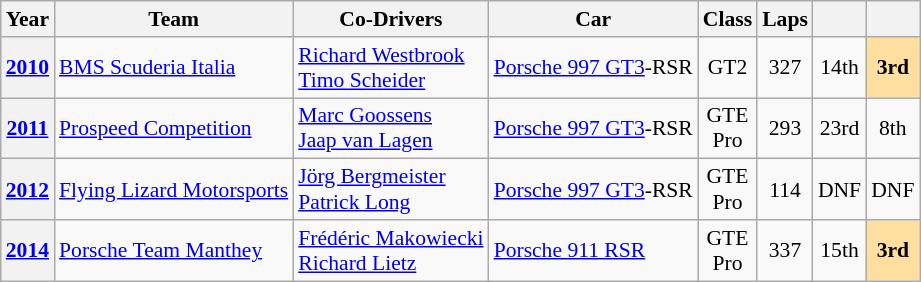<table class="wikitable" style="text-align:center; font-size:90%">
<tr>
<th>Year</th>
<th>Team</th>
<th>Co-Drivers</th>
<th>Car</th>
<th>Class</th>
<th>Laps</th>
<th></th>
<th></th>
</tr>
<tr>
<th><a href='#'>2010</a></th>
<td align="left"> <a href='#'>BMS Scuderia Italia</a></td>
<td align="left"> <a href='#'>Richard Westbrook</a><br> <a href='#'>Timo Scheider</a></td>
<td align="left"><a href='#'>Porsche 997 GT3</a>-RSR</td>
<td>GT2</td>
<td>327</td>
<td>14th</td>
<td style="background:#FFDF9F;"><strong>3rd</strong></td>
</tr>
<tr>
<th><a href='#'>2011</a></th>
<td align="left"> <a href='#'>Prospeed Competition</a></td>
<td align="left"> <a href='#'>Marc Goossens</a><br> <a href='#'>Jaap van Lagen</a></td>
<td align="left"><a href='#'>Porsche 997 GT3</a>-RSR</td>
<td>GTE<br>Pro</td>
<td>293</td>
<td>23rd</td>
<td>8th</td>
</tr>
<tr>
<th><a href='#'>2012</a></th>
<td align="left"> <a href='#'>Flying Lizard Motorsports</a></td>
<td align="left"> <a href='#'>Jörg Bergmeister</a><br> <a href='#'>Patrick Long</a></td>
<td align="left"><a href='#'>Porsche 997 GT3</a>-RSR</td>
<td>GTE<br>Pro</td>
<td>114</td>
<td>DNF</td>
<td>DNF</td>
</tr>
<tr>
<th><a href='#'>2014</a></th>
<td align="left"> <a href='#'>Porsche Team Manthey</a></td>
<td align="left"> <a href='#'>Frédéric Makowiecki</a><br> <a href='#'>Richard Lietz</a></td>
<td align="left"><a href='#'>Porsche 911 RSR</a></td>
<td>GTE<br>Pro</td>
<td>337</td>
<td>15th</td>
<td style="background:#FFDF9F;"><strong>3rd</strong></td>
</tr>
</table>
